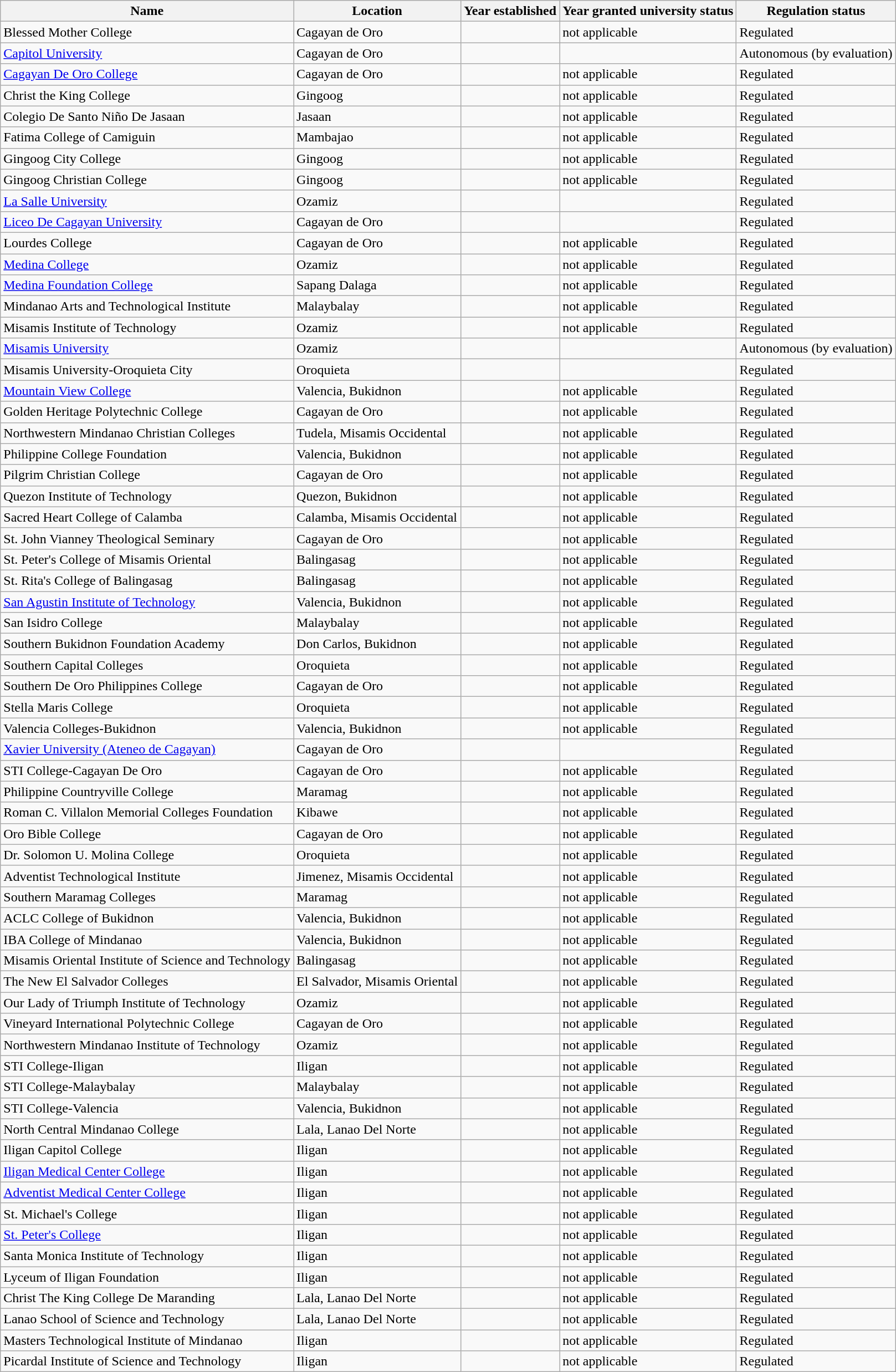<table class="wikitable sortable static-row-numbers">
<tr>
<th>Name</th>
<th class="unsortable">Location</th>
<th>Year established</th>
<th style="vertical-align:middle;">Year granted university status</th>
<th style="vertical-align:middle;">Regulation status</th>
</tr>
<tr>
<td>Blessed Mother College</td>
<td>Cagayan de Oro</td>
<td></td>
<td style="vertical-align:middle;">not applicable</td>
<td style="vertical-align:middle;">Regulated</td>
</tr>
<tr>
<td><a href='#'>Capitol University</a></td>
<td>Cagayan de Oro</td>
<td></td>
<td></td>
<td style="vertical-align:middle;">Autonomous (by evaluation)</td>
</tr>
<tr>
<td><a href='#'>Cagayan De Oro College</a></td>
<td>Cagayan de Oro</td>
<td></td>
<td style="vertical-align:middle;">not applicable</td>
<td style="vertical-align:middle;">Regulated</td>
</tr>
<tr>
<td>Christ the King College</td>
<td>Gingoog</td>
<td></td>
<td style="vertical-align:middle;">not applicable</td>
<td style="vertical-align:middle;">Regulated</td>
</tr>
<tr>
<td>Colegio De Santo Niño De Jasaan</td>
<td>Jasaan</td>
<td></td>
<td style="vertical-align:middle;">not applicable</td>
<td style="vertical-align:middle;">Regulated</td>
</tr>
<tr>
<td>Fatima College of Camiguin</td>
<td>Mambajao</td>
<td></td>
<td style="vertical-align:middle;">not applicable</td>
<td style="vertical-align:middle;">Regulated</td>
</tr>
<tr>
<td>Gingoog City College</td>
<td>Gingoog</td>
<td></td>
<td style="vertical-align:middle;">not applicable</td>
<td style="vertical-align:middle;">Regulated</td>
</tr>
<tr>
<td>Gingoog Christian College</td>
<td>Gingoog</td>
<td></td>
<td style="vertical-align:middle;">not applicable</td>
<td style="vertical-align:middle;">Regulated</td>
</tr>
<tr>
<td><a href='#'>La Salle University</a></td>
<td>Ozamiz</td>
<td></td>
<td></td>
<td style="vertical-align:middle;">Regulated</td>
</tr>
<tr>
<td><a href='#'>Liceo De Cagayan University</a></td>
<td>Cagayan de Oro</td>
<td></td>
<td></td>
<td style="vertical-align:middle;">Regulated</td>
</tr>
<tr>
<td>Lourdes College</td>
<td>Cagayan de Oro</td>
<td></td>
<td style="vertical-align:middle;">not applicable</td>
<td style="vertical-align:middle;">Regulated</td>
</tr>
<tr>
<td><a href='#'>Medina College</a></td>
<td>Ozamiz</td>
<td></td>
<td style="vertical-align:middle;">not applicable</td>
<td style="vertical-align:middle;">Regulated</td>
</tr>
<tr>
<td><a href='#'>Medina Foundation College</a></td>
<td>Sapang Dalaga</td>
<td></td>
<td style="vertical-align:middle;">not applicable</td>
<td style="vertical-align:middle;">Regulated</td>
</tr>
<tr>
<td>Mindanao Arts and Technological Institute</td>
<td>Malaybalay</td>
<td></td>
<td style="vertical-align:middle;">not applicable</td>
<td style="vertical-align:middle;">Regulated</td>
</tr>
<tr>
<td>Misamis Institute of Technology</td>
<td>Ozamiz</td>
<td></td>
<td style="vertical-align:middle;">not applicable</td>
<td style="vertical-align:middle;">Regulated</td>
</tr>
<tr>
<td><a href='#'>Misamis University</a></td>
<td>Ozamiz</td>
<td></td>
<td></td>
<td style="vertical-align:middle;">Autonomous (by evaluation)</td>
</tr>
<tr>
<td>Misamis University-Oroquieta City</td>
<td>Oroquieta</td>
<td></td>
<td></td>
<td style="vertical-align:middle;">Regulated</td>
</tr>
<tr>
<td><a href='#'>Mountain View College</a></td>
<td>Valencia, Bukidnon</td>
<td></td>
<td style="vertical-align:middle;">not applicable</td>
<td style="vertical-align:middle;">Regulated</td>
</tr>
<tr>
<td>Golden Heritage Polytechnic College</td>
<td>Cagayan de Oro</td>
<td></td>
<td style="vertical-align:middle;">not applicable</td>
<td style="vertical-align:middle;">Regulated</td>
</tr>
<tr>
<td>Northwestern Mindanao Christian Colleges</td>
<td>Tudela, Misamis Occidental</td>
<td></td>
<td style="vertical-align:middle;">not applicable</td>
<td style="vertical-align:middle;">Regulated</td>
</tr>
<tr>
<td>Philippine College Foundation</td>
<td>Valencia, Bukidnon</td>
<td></td>
<td style="vertical-align:middle;">not applicable</td>
<td style="vertical-align:middle;">Regulated</td>
</tr>
<tr>
<td>Pilgrim Christian College</td>
<td>Cagayan de Oro</td>
<td></td>
<td style="vertical-align:middle;">not applicable</td>
<td style="vertical-align:middle;">Regulated</td>
</tr>
<tr>
<td>Quezon Institute of Technology</td>
<td>Quezon, Bukidnon</td>
<td></td>
<td style="vertical-align:middle;">not applicable</td>
<td style="vertical-align:middle;">Regulated</td>
</tr>
<tr>
<td>Sacred Heart College of Calamba</td>
<td>Calamba, Misamis Occidental</td>
<td></td>
<td style="vertical-align:middle;">not applicable</td>
<td style="vertical-align:middle;">Regulated</td>
</tr>
<tr>
<td>St. John Vianney Theological Seminary</td>
<td>Cagayan de Oro</td>
<td></td>
<td style="vertical-align:middle;">not applicable</td>
<td style="vertical-align:middle;">Regulated</td>
</tr>
<tr>
<td>St. Peter's College of Misamis Oriental</td>
<td>Balingasag</td>
<td></td>
<td style="vertical-align:middle;">not applicable</td>
<td style="vertical-align:middle;">Regulated</td>
</tr>
<tr>
<td>St. Rita's College of Balingasag</td>
<td>Balingasag</td>
<td></td>
<td style="vertical-align:middle;">not applicable</td>
<td style="vertical-align:middle;">Regulated</td>
</tr>
<tr>
<td><a href='#'>San Agustin Institute of Technology</a></td>
<td>Valencia, Bukidnon</td>
<td></td>
<td style="vertical-align:middle;">not applicable</td>
<td style="vertical-align:middle;">Regulated</td>
</tr>
<tr>
<td>San Isidro College</td>
<td>Malaybalay</td>
<td></td>
<td style="vertical-align:middle;">not applicable</td>
<td style="vertical-align:middle;">Regulated</td>
</tr>
<tr>
<td>Southern Bukidnon Foundation Academy</td>
<td>Don Carlos, Bukidnon</td>
<td></td>
<td style="vertical-align:middle;">not applicable</td>
<td style="vertical-align:middle;">Regulated</td>
</tr>
<tr>
<td>Southern Capital Colleges</td>
<td>Oroquieta</td>
<td></td>
<td style="vertical-align:middle;">not applicable</td>
<td style="vertical-align:middle;">Regulated</td>
</tr>
<tr>
<td>Southern De Oro Philippines College</td>
<td>Cagayan de Oro</td>
<td></td>
<td style="vertical-align:middle;">not applicable</td>
<td style="vertical-align:middle;">Regulated</td>
</tr>
<tr>
<td>Stella Maris College</td>
<td>Oroquieta</td>
<td></td>
<td style="vertical-align:middle;">not applicable</td>
<td style="vertical-align:middle;">Regulated</td>
</tr>
<tr>
<td>Valencia Colleges-Bukidnon</td>
<td>Valencia, Bukidnon</td>
<td></td>
<td style="vertical-align:middle;">not applicable</td>
<td style="vertical-align:middle;">Regulated</td>
</tr>
<tr>
<td><a href='#'>Xavier University (Ateneo de Cagayan)</a></td>
<td>Cagayan de Oro</td>
<td></td>
<td></td>
<td style="vertical-align:middle;">Regulated</td>
</tr>
<tr>
<td>STI College-Cagayan De Oro</td>
<td>Cagayan de Oro</td>
<td></td>
<td style="vertical-align:middle;">not applicable</td>
<td style="vertical-align:middle;">Regulated</td>
</tr>
<tr>
<td>Philippine Countryville College</td>
<td>Maramag</td>
<td></td>
<td style="vertical-align:middle;">not applicable</td>
<td style="vertical-align:middle;">Regulated</td>
</tr>
<tr>
<td>Roman C. Villalon Memorial Colleges Foundation</td>
<td>Kibawe</td>
<td></td>
<td style="vertical-align:middle;">not applicable</td>
<td style="vertical-align:middle;">Regulated</td>
</tr>
<tr>
<td>Oro Bible College</td>
<td>Cagayan de Oro</td>
<td></td>
<td style="vertical-align:middle;">not applicable</td>
<td style="vertical-align:middle;">Regulated</td>
</tr>
<tr>
<td>Dr. Solomon U. Molina College</td>
<td>Oroquieta</td>
<td></td>
<td style="vertical-align:middle;">not applicable</td>
<td style="vertical-align:middle;">Regulated</td>
</tr>
<tr>
<td>Adventist Technological Institute</td>
<td>Jimenez, Misamis Occidental</td>
<td></td>
<td style="vertical-align:middle;">not applicable</td>
<td style="vertical-align:middle;">Regulated</td>
</tr>
<tr>
<td>Southern Maramag Colleges</td>
<td>Maramag</td>
<td></td>
<td style="vertical-align:middle;">not applicable</td>
<td style="vertical-align:middle;">Regulated</td>
</tr>
<tr>
<td>ACLC College of Bukidnon</td>
<td>Valencia, Bukidnon</td>
<td></td>
<td style="vertical-align:middle;">not applicable</td>
<td style="vertical-align:middle;">Regulated</td>
</tr>
<tr>
<td>IBA College of Mindanao</td>
<td>Valencia, Bukidnon</td>
<td></td>
<td style="vertical-align:middle;">not applicable</td>
<td style="vertical-align:middle;">Regulated</td>
</tr>
<tr>
<td>Misamis Oriental Institute of Science and Technology</td>
<td>Balingasag</td>
<td></td>
<td style="vertical-align:middle;">not applicable</td>
<td style="vertical-align:middle;">Regulated</td>
</tr>
<tr>
<td>The New El Salvador Colleges</td>
<td>El Salvador, Misamis Oriental</td>
<td></td>
<td style="vertical-align:middle;">not applicable</td>
<td style="vertical-align:middle;">Regulated</td>
</tr>
<tr>
<td>Our Lady of Triumph Institute of Technology</td>
<td>Ozamiz</td>
<td></td>
<td style="vertical-align:middle;">not applicable</td>
<td style="vertical-align:middle;">Regulated</td>
</tr>
<tr>
<td>Vineyard International Polytechnic College</td>
<td>Cagayan de Oro</td>
<td></td>
<td style="vertical-align:middle;">not applicable</td>
<td style="vertical-align:middle;">Regulated</td>
</tr>
<tr>
<td>Northwestern Mindanao Institute of Technology</td>
<td>Ozamiz</td>
<td></td>
<td style="vertical-align:middle;">not applicable</td>
<td style="vertical-align:middle;">Regulated</td>
</tr>
<tr>
<td>STI College-Iligan</td>
<td>Iligan</td>
<td></td>
<td style="vertical-align:middle;">not applicable</td>
<td style="vertical-align:middle;">Regulated</td>
</tr>
<tr>
<td>STI College-Malaybalay</td>
<td>Malaybalay</td>
<td></td>
<td style="vertical-align:middle;">not applicable</td>
<td style="vertical-align:middle;">Regulated</td>
</tr>
<tr>
<td>STI College-Valencia</td>
<td>Valencia, Bukidnon</td>
<td></td>
<td style="vertical-align:middle;">not applicable</td>
<td style="vertical-align:middle;">Regulated</td>
</tr>
<tr>
<td>North Central Mindanao College</td>
<td>Lala, Lanao Del Norte</td>
<td></td>
<td style="vertical-align:middle;">not applicable</td>
<td style="vertical-align:middle;">Regulated</td>
</tr>
<tr>
<td>Iligan Capitol College</td>
<td>Iligan</td>
<td></td>
<td style="vertical-align:middle;">not applicable</td>
<td style="vertical-align:middle;">Regulated</td>
</tr>
<tr>
<td><a href='#'>Iligan Medical Center College</a></td>
<td>Iligan</td>
<td></td>
<td style="vertical-align:middle;">not applicable</td>
<td style="vertical-align:middle;">Regulated</td>
</tr>
<tr>
<td><a href='#'>Adventist Medical Center College</a></td>
<td>Iligan</td>
<td></td>
<td style="vertical-align:middle;">not applicable</td>
<td style="vertical-align:middle;">Regulated</td>
</tr>
<tr>
<td>St. Michael's College</td>
<td>Iligan</td>
<td></td>
<td style="vertical-align:middle;">not applicable</td>
<td style="vertical-align:middle;">Regulated</td>
</tr>
<tr>
<td><a href='#'>St. Peter's College</a></td>
<td>Iligan</td>
<td></td>
<td style="vertical-align:middle;">not applicable</td>
<td style="vertical-align:middle;">Regulated</td>
</tr>
<tr>
<td>Santa Monica Institute of Technology</td>
<td>Iligan</td>
<td></td>
<td style="vertical-align:middle;">not applicable</td>
<td style="vertical-align:middle;">Regulated</td>
</tr>
<tr>
<td>Lyceum of Iligan Foundation</td>
<td>Iligan</td>
<td></td>
<td style="vertical-align:middle;">not applicable</td>
<td style="vertical-align:middle;">Regulated</td>
</tr>
<tr>
<td>Christ The King College De Maranding</td>
<td>Lala, Lanao Del Norte</td>
<td></td>
<td style="vertical-align:middle;">not applicable</td>
<td style="vertical-align:middle;">Regulated</td>
</tr>
<tr>
<td>Lanao School of Science and Technology</td>
<td>Lala, Lanao Del Norte</td>
<td></td>
<td style="vertical-align:middle;">not applicable</td>
<td style="vertical-align:middle;">Regulated</td>
</tr>
<tr>
<td>Masters Technological Institute of Mindanao</td>
<td>Iligan</td>
<td></td>
<td style="vertical-align:middle;">not applicable</td>
<td style="vertical-align:middle;">Regulated</td>
</tr>
<tr>
<td>Picardal Institute of Science and Technology</td>
<td>Iligan</td>
<td></td>
<td style="vertical-align:middle;">not applicable</td>
<td style="vertical-align:middle;">Regulated</td>
</tr>
</table>
